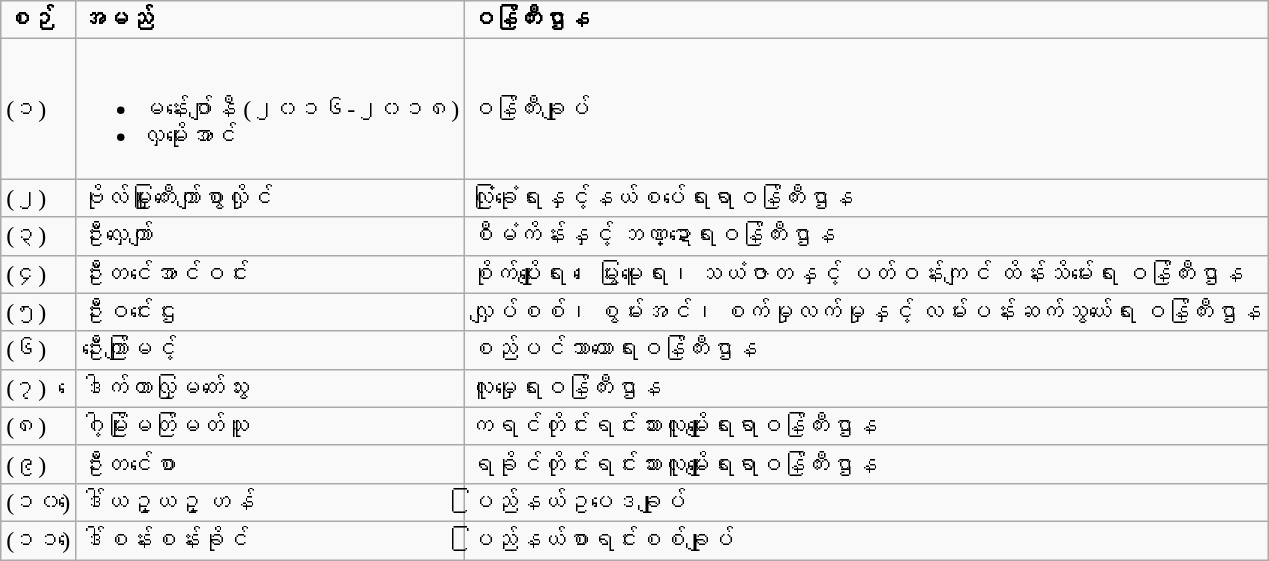<table class="wikitable">
<tr>
<td><strong>စဉ်   </strong></td>
<td><strong>အမည်       </strong></td>
<td><strong>ဝန်ကြီးဌာန</strong></td>
</tr>
<tr>
<td>(၁)</td>
<td><br><ul><li>မန်းဂျော်နီ (၂၀၁၆-၂၀၁၈)</li><li>လှမိုးအောင်</li></ul></td>
<td>ဝန်ကြီးချုပ်</td>
</tr>
<tr>
<td>(၂)</td>
<td>ဗိုလ်မှူးကြီးကျော်စွာလှိုင်</td>
<td>လုံခြုံရေးနှင့်နယ်စပ်ရေးရာဝန်ကြီးဌာန</td>
</tr>
<tr>
<td>(၃)</td>
<td>ဦးလှကျော်</td>
<td>စီမံကိန်းနှင့် ဘဏ္ဍာရေးဝန်ကြီးဌာန</td>
</tr>
<tr>
<td>(၄)</td>
<td>ဦးတင်အောင်ဝင်း</td>
<td>စိုက်ပျိုးရေး၊ မွေးမြူရေး၊ သယံဇာတနှင့် ပတ်ဝန်းကျင် ထိန်းသိမ်းရေး ဝန်ကြီးဌာန</td>
</tr>
<tr>
<td>(၅)</td>
<td>ဦးဝင်းဌေး</td>
<td>လျှပ်စစ်၊ စွမ်းအင်၊ စက်မှုလက်မှုနှင့် လမ်းပန်းဆက်သွယ်ရေး ဝန်ကြီးဌာန</td>
</tr>
<tr>
<td>(၆)</td>
<td>ဦးကျော်မြင့်</td>
<td>စည်ပင်သာယာရေးဝန်ကြီးဌာန</td>
</tr>
<tr>
<td>(၇)</td>
<td>ဒေါက်တာလှမြတ်သွေး</td>
<td>လူမှုရေးဝန်ကြီးဌာန</td>
</tr>
<tr>
<td>(၈)</td>
<td>ဂါ့မိုးမြတ်မြတ်သူ</td>
<td>ကရင်တိုင်းရင်းသားလူမျိုးရေးရာဝန်ကြီးဌာန</td>
</tr>
<tr>
<td>(၉)</td>
<td>ဦးတင်စော</td>
<td>ရခိုင်တိုင်းရင်းသားလူမျိုးရေးရာဝန်ကြီးဌာန</td>
</tr>
<tr>
<td>(၁၀)</td>
<td>ဒေါ်ယဥ္ယဥ္ ဟန်</td>
<td>ပြည်နယ်ဥပဒေချုပ်</td>
</tr>
<tr>
<td>(၁၁)</td>
<td>ဒေါ်စန်းစန်းခိုင်</td>
<td>ပြည်နယ်စာရင်းစစ်ချုပ်</td>
</tr>
</table>
